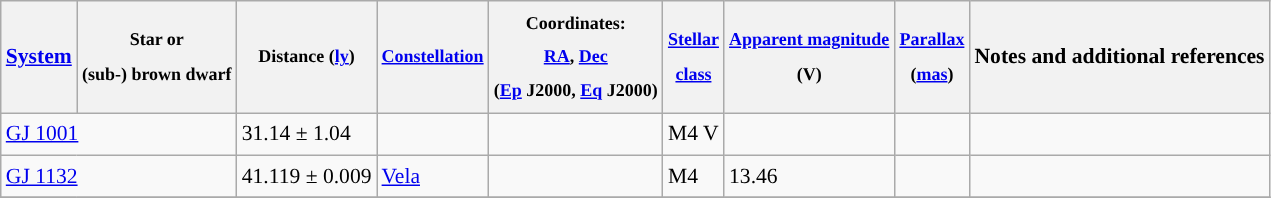<table class="wikitable sortable" style="font-size:90%; line-height:1.5em; position:relative">
<tr>
<th scope="col"><a href='#'>System</a></th>
<th><small>Star or<br>(sub-) brown dwarf</small></th>
<th scope="col"><small>Distance (<a href='#'>ly</a>)</small></th>
<th><small><a href='#'>Constellation</a></small></th>
<th><small>Coordinates:<br><a href='#'>RA</a>, <a href='#'>Dec</a><br>(<a href='#'>Ep</a> J2000, <a href='#'>Eq</a> J2000)</small></th>
<th scope="col"><small><a href='#'>Stellar<br>class</a></small></th>
<th scope="col"><small><a href='#'>Apparent magnitude</a><br>(V)</small></th>
<th scope="col"><small><a href='#'>Parallax</a><br>(<a href='#'>mas</a>)</small></th>
<th scope="col">Notes and additional references</th>
</tr>
<tr>
<td colspan = '2'><a href='#'>GJ 1001</a></td>
<td>31.14 ± 1.04</td>
<td></td>
<td></td>
<td style="background: ">M4 V</td>
<td></td>
<td></td>
<td></td>
</tr>
<tr>
<td colspan = '2'><a href='#'>GJ 1132</a></td>
<td>41.119 ± 0.009</td>
<td><a href='#'>Vela</a></td>
<td></td>
<td style="background: ">M4</td>
<td>13.46</td>
<td></td>
<td></td>
</tr>
<tr>
</tr>
</table>
